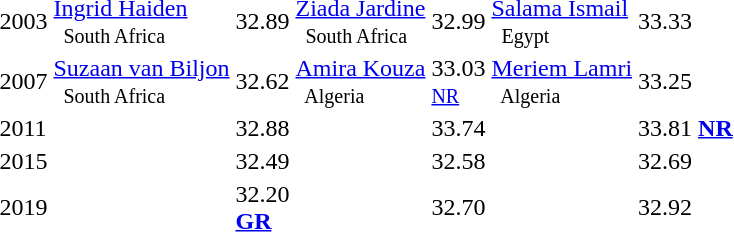<table>
<tr>
<td>2003</td>
<td><a href='#'>Ingrid Haiden</a> <small><br>    South Africa</small></td>
<td>32.89</td>
<td><a href='#'>Ziada Jardine</a> <small><br>    South Africa</small></td>
<td>32.99</td>
<td><a href='#'>Salama Ismail</a> <small><br>    Egypt</small></td>
<td>33.33</td>
</tr>
<tr>
<td>2007</td>
<td><a href='#'>Suzaan van Biljon</a> <small><br>   South Africa</small></td>
<td>32.62</td>
<td><a href='#'>Amira Kouza</a> <small><br>   Algeria</small></td>
<td>33.03 <br><small><a href='#'>NR</a></small></td>
<td><a href='#'>Meriem Lamri</a> <small><br>   Algeria</small></td>
<td>33.25</td>
</tr>
<tr>
<td>2011</td>
<td></td>
<td>32.88</td>
<td></td>
<td>33.74</td>
<td></td>
<td>33.81 <strong><a href='#'>NR</a></strong></td>
</tr>
<tr>
<td>2015</td>
<td></td>
<td>32.49</td>
<td></td>
<td>32.58</td>
<td></td>
<td>32.69</td>
</tr>
<tr>
<td>2019</td>
<td></td>
<td>32.20<br><strong><a href='#'>GR</a></strong></td>
<td></td>
<td>32.70</td>
<td></td>
<td>32.92</td>
</tr>
</table>
